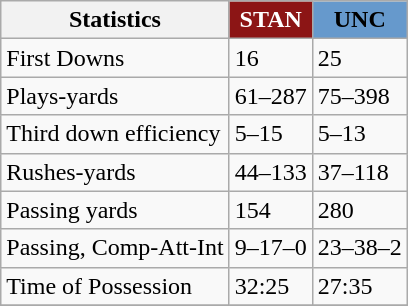<table class="wikitable">
<tr>
<th>Statistics</th>
<th style="background:#8c1515; color:#ffffff">STAN</th>
<th style="background:#6699cc; color:#000000">UNC</th>
</tr>
<tr>
<td>First Downs</td>
<td>16</td>
<td>25</td>
</tr>
<tr>
<td>Plays-yards</td>
<td>61–287</td>
<td>75–398</td>
</tr>
<tr>
<td>Third down efficiency</td>
<td>5–15</td>
<td>5–13</td>
</tr>
<tr>
<td>Rushes-yards</td>
<td>44–133</td>
<td>37–118</td>
</tr>
<tr>
<td>Passing yards</td>
<td>154</td>
<td>280</td>
</tr>
<tr>
<td>Passing, Comp-Att-Int</td>
<td>9–17–0</td>
<td>23–38–2</td>
</tr>
<tr>
<td>Time of Possession</td>
<td>32:25</td>
<td>27:35</td>
</tr>
<tr>
</tr>
</table>
